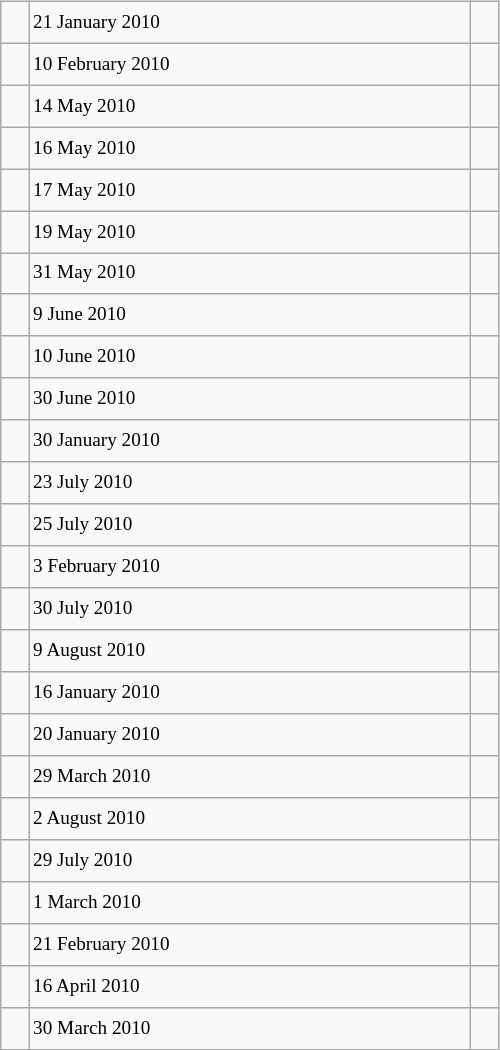<table class="wikitable" style="font-size: 80%; float: left; width: 26em; margin-right: 1em; height: 700px">
<tr>
<td></td>
<td>21 January 2010</td>
<td></td>
</tr>
<tr>
<td></td>
<td>10 February 2010</td>
<td></td>
</tr>
<tr>
<td></td>
<td>14 May 2010</td>
<td></td>
</tr>
<tr>
<td></td>
<td>16 May 2010</td>
<td></td>
</tr>
<tr>
<td></td>
<td>17 May 2010</td>
<td></td>
</tr>
<tr>
<td></td>
<td>19 May 2010</td>
<td></td>
</tr>
<tr>
<td></td>
<td>31 May 2010</td>
<td></td>
</tr>
<tr>
<td></td>
<td>9 June 2010</td>
<td></td>
</tr>
<tr>
<td></td>
<td>10 June 2010</td>
<td></td>
</tr>
<tr>
<td></td>
<td>30 June 2010</td>
<td></td>
</tr>
<tr>
<td></td>
<td>30 January 2010</td>
<td></td>
</tr>
<tr>
<td></td>
<td>23 July 2010</td>
<td></td>
</tr>
<tr>
<td></td>
<td>25 July 2010</td>
<td></td>
</tr>
<tr>
<td></td>
<td>3 February 2010</td>
<td></td>
</tr>
<tr>
<td></td>
<td>30 July 2010</td>
<td></td>
</tr>
<tr>
<td></td>
<td>9 August 2010</td>
<td></td>
</tr>
<tr>
<td></td>
<td>16 January 2010</td>
<td></td>
</tr>
<tr>
<td></td>
<td>20 January 2010</td>
<td></td>
</tr>
<tr>
<td></td>
<td>29 March 2010</td>
<td></td>
</tr>
<tr>
<td></td>
<td>2 August 2010</td>
<td></td>
</tr>
<tr>
<td></td>
<td>29 July 2010</td>
<td></td>
</tr>
<tr>
<td></td>
<td>1 March 2010</td>
<td></td>
</tr>
<tr>
<td></td>
<td>21 February 2010</td>
<td></td>
</tr>
<tr>
<td></td>
<td>16 April 2010</td>
<td></td>
</tr>
<tr>
<td></td>
<td>30 March 2010</td>
<td></td>
</tr>
</table>
